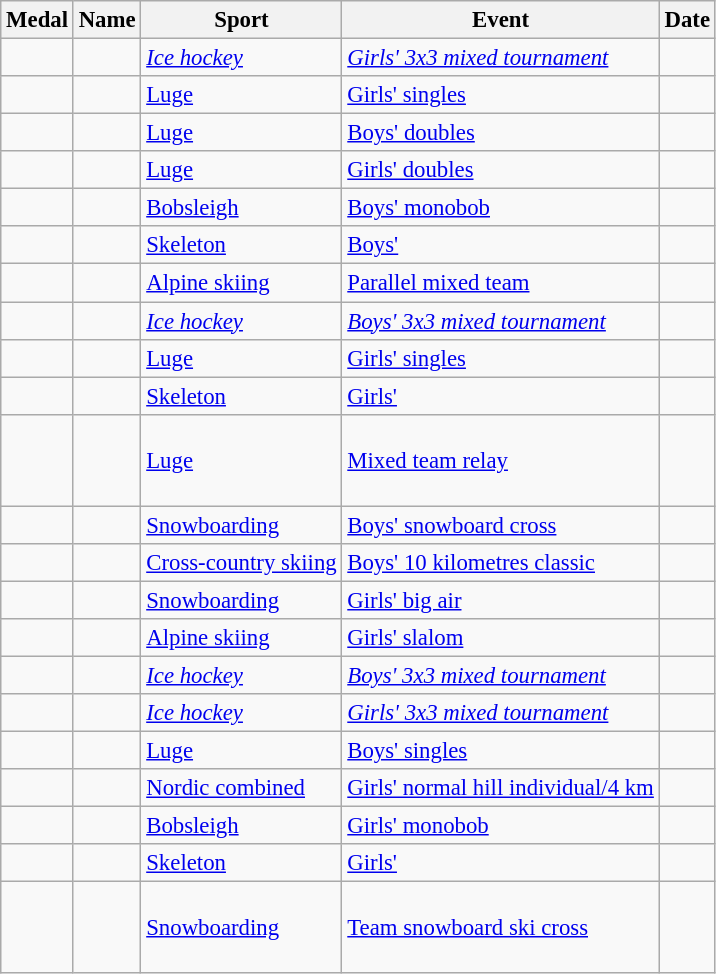<table class="wikitable sortable" style="font-size:95%;">
<tr>
<th>Medal</th>
<th>Name</th>
<th>Sport</th>
<th>Event</th>
<th>Date</th>
</tr>
<tr>
<td><em></em></td>
<td><em></em></td>
<td><em><a href='#'>Ice hockey</a></em></td>
<td><em><a href='#'>Girls' 3x3 mixed tournament</a></em></td>
<td><em></em></td>
</tr>
<tr>
<td></td>
<td></td>
<td><a href='#'>Luge</a></td>
<td><a href='#'>Girls' singles</a></td>
<td></td>
</tr>
<tr>
<td></td>
<td><br></td>
<td><a href='#'>Luge</a></td>
<td><a href='#'>Boys' doubles</a></td>
<td></td>
</tr>
<tr>
<td></td>
<td><br></td>
<td><a href='#'>Luge</a></td>
<td><a href='#'>Girls' doubles</a></td>
<td></td>
</tr>
<tr>
<td></td>
<td></td>
<td><a href='#'>Bobsleigh</a></td>
<td><a href='#'>Boys' monobob</a></td>
<td></td>
</tr>
<tr>
<td></td>
<td></td>
<td><a href='#'>Skeleton</a></td>
<td><a href='#'>Boys'</a></td>
<td></td>
</tr>
<tr>
<td></td>
<td><br></td>
<td><a href='#'>Alpine skiing</a></td>
<td><a href='#'>Parallel mixed team</a></td>
<td></td>
</tr>
<tr>
<td><em></em></td>
<td><em></em></td>
<td><em><a href='#'>Ice hockey</a></em></td>
<td><em><a href='#'>Boys' 3x3 mixed tournament</a></em></td>
<td><em></em></td>
</tr>
<tr>
<td></td>
<td></td>
<td><a href='#'>Luge</a></td>
<td><a href='#'>Girls' singles</a></td>
<td></td>
</tr>
<tr>
<td></td>
<td></td>
<td><a href='#'>Skeleton</a></td>
<td><a href='#'>Girls'</a></td>
<td></td>
</tr>
<tr>
<td></td>
<td><br><br><br></td>
<td><a href='#'>Luge</a></td>
<td><a href='#'>Mixed team relay</a></td>
<td></td>
</tr>
<tr>
<td></td>
<td></td>
<td><a href='#'>Snowboarding</a></td>
<td><a href='#'>Boys' snowboard cross</a></td>
<td></td>
</tr>
<tr>
<td></td>
<td></td>
<td><a href='#'>Cross-country skiing</a></td>
<td><a href='#'>Boys' 10 kilometres classic</a></td>
<td></td>
</tr>
<tr>
<td></td>
<td></td>
<td><a href='#'>Snowboarding</a></td>
<td><a href='#'>Girls' big air</a></td>
<td></td>
</tr>
<tr>
<td></td>
<td></td>
<td><a href='#'>Alpine skiing</a></td>
<td><a href='#'>Girls' slalom</a></td>
<td></td>
</tr>
<tr>
<td><em></em></td>
<td><em></em></td>
<td><em><a href='#'>Ice hockey</a></em></td>
<td><em><a href='#'>Boys' 3x3 mixed tournament</a></em></td>
<td><em></em></td>
</tr>
<tr>
<td><em></em></td>
<td><em></em></td>
<td><em><a href='#'>Ice hockey</a></em></td>
<td><em><a href='#'>Girls' 3x3 mixed tournament</a></em></td>
<td><em></em></td>
</tr>
<tr>
<td></td>
<td></td>
<td><a href='#'>Luge</a></td>
<td><a href='#'>Boys' singles</a></td>
<td></td>
</tr>
<tr>
<td></td>
<td></td>
<td><a href='#'>Nordic combined</a></td>
<td><a href='#'>Girls' normal hill individual/4 km</a></td>
<td></td>
</tr>
<tr>
<td></td>
<td></td>
<td><a href='#'>Bobsleigh</a></td>
<td><a href='#'>Girls' monobob</a></td>
<td></td>
</tr>
<tr>
<td></td>
<td></td>
<td><a href='#'>Skeleton</a></td>
<td><a href='#'>Girls'</a></td>
<td></td>
</tr>
<tr>
<td></td>
<td><br><br><br></td>
<td><a href='#'>Snowboarding</a></td>
<td><a href='#'>Team snowboard ski cross</a></td>
<td></td>
</tr>
</table>
